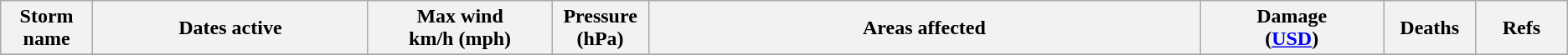<table class="wikitable sortable">
<tr>
<th width="5%">Storm name</th>
<th width="15%">Dates active</th>
<th width="10%">Max wind<br>km/h (mph)</th>
<th width="5%">Pressure<br>(hPa)</th>
<th width="30%">Areas affected</th>
<th width="10%">Damage<br>(<a href='#'>USD</a>)</th>
<th width="5%">Deaths</th>
<th width="5%">Refs</th>
</tr>
<tr>
</tr>
</table>
